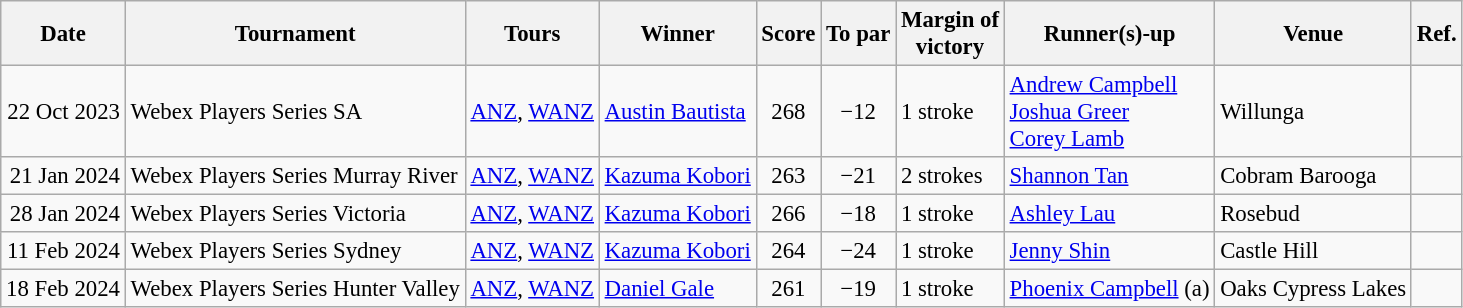<table class=wikitable style="font-size:95%">
<tr>
<th>Date</th>
<th>Tournament</th>
<th>Tours</th>
<th>Winner</th>
<th>Score</th>
<th>To par</th>
<th>Margin of<br>victory</th>
<th>Runner(s)-up</th>
<th>Venue</th>
<th>Ref.</th>
</tr>
<tr>
<td align=right>22 Oct 2023</td>
<td>Webex Players Series SA</td>
<td><a href='#'>ANZ</a>, <a href='#'>WANZ</a></td>
<td> <a href='#'>Austin Bautista</a></td>
<td align=center>268</td>
<td align=center>−12</td>
<td>1 stroke</td>
<td> <a href='#'>Andrew Campbell</a><br> <a href='#'>Joshua Greer</a><br> <a href='#'>Corey Lamb</a></td>
<td>Willunga</td>
<td></td>
</tr>
<tr>
<td align=right>21 Jan 2024</td>
<td>Webex Players Series Murray River</td>
<td><a href='#'>ANZ</a>, <a href='#'>WANZ</a></td>
<td> <a href='#'>Kazuma Kobori</a></td>
<td align=center>263</td>
<td align=center>−21</td>
<td>2 strokes</td>
<td> <a href='#'>Shannon Tan</a></td>
<td>Cobram Barooga</td>
<td></td>
</tr>
<tr>
<td align=right>28 Jan 2024</td>
<td>Webex Players Series Victoria</td>
<td><a href='#'>ANZ</a>, <a href='#'>WANZ</a></td>
<td> <a href='#'>Kazuma Kobori</a></td>
<td align=center>266</td>
<td align=center>−18</td>
<td>1 stroke</td>
<td> <a href='#'>Ashley Lau</a></td>
<td>Rosebud</td>
<td></td>
</tr>
<tr>
<td align=right>11 Feb 2024</td>
<td>Webex Players Series Sydney</td>
<td><a href='#'>ANZ</a>, <a href='#'>WANZ</a></td>
<td> <a href='#'>Kazuma Kobori</a></td>
<td align=center>264</td>
<td align=center>−24</td>
<td>1 stroke</td>
<td> <a href='#'>Jenny Shin</a></td>
<td>Castle Hill</td>
<td></td>
</tr>
<tr>
<td align=right>18 Feb 2024</td>
<td>Webex Players Series Hunter Valley</td>
<td><a href='#'>ANZ</a>, <a href='#'>WANZ</a></td>
<td> <a href='#'>Daniel Gale</a></td>
<td align=center>261</td>
<td align=center>−19</td>
<td>1 stroke</td>
<td> <a href='#'>Phoenix Campbell</a> (a)</td>
<td>Oaks Cypress Lakes</td>
<td></td>
</tr>
</table>
